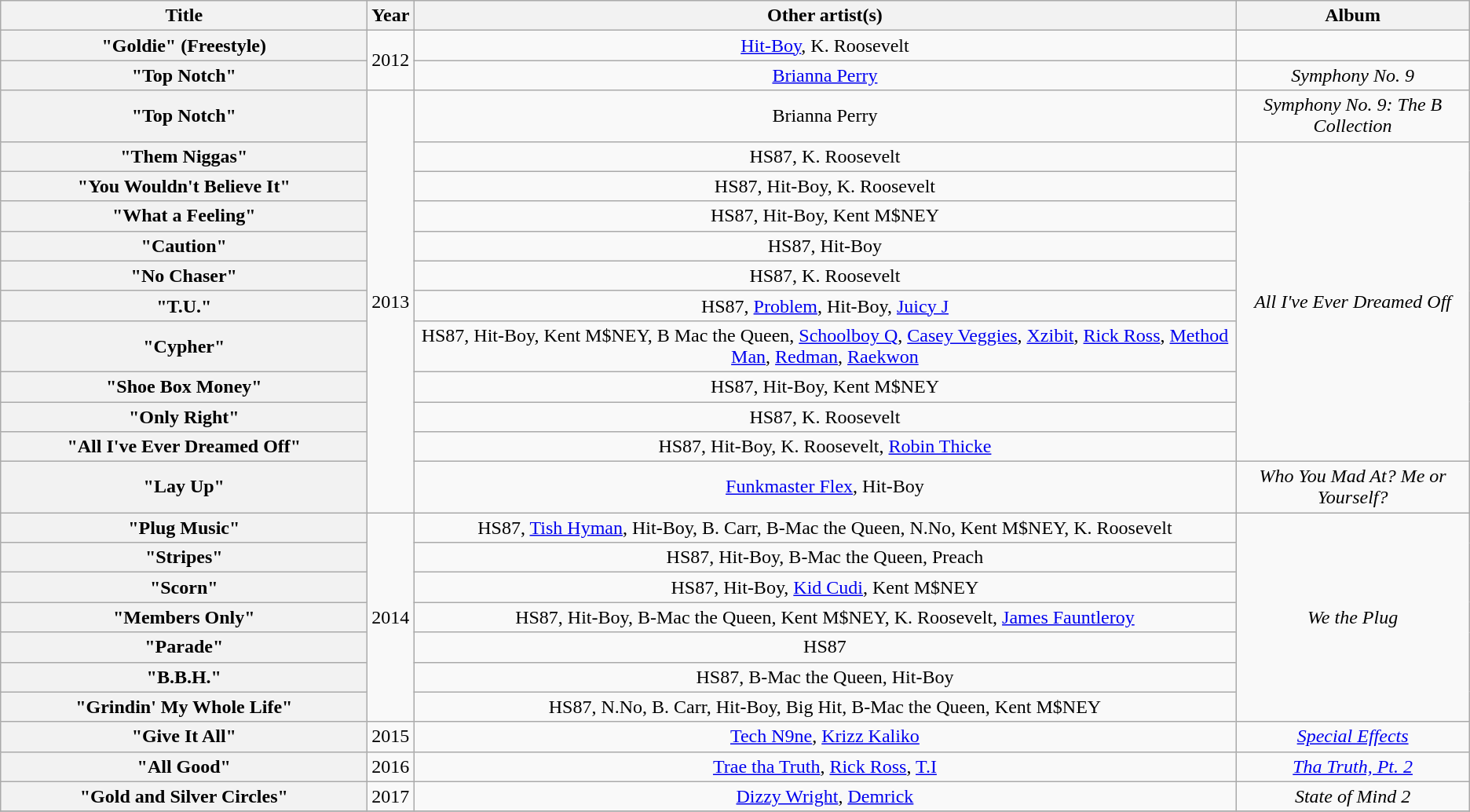<table class="wikitable plainrowheaders" style="text-align:center;" border="1">
<tr>
<th scope="col" style="width:19em;">Title</th>
<th scope="col">Year</th>
<th scope="col">Other artist(s)</th>
<th scope="col">Album</th>
</tr>
<tr>
<th scope="row">"Goldie" (Freestyle)</th>
<td rowspan="2">2012</td>
<td><a href='#'>Hit-Boy</a>, K. Roosevelt</td>
<td></td>
</tr>
<tr>
<th scope="row">"Top Notch"</th>
<td><a href='#'>Brianna Perry</a></td>
<td><em>Symphony No. 9</em></td>
</tr>
<tr>
<th scope="row">"Top Notch"</th>
<td rowspan="12">2013</td>
<td>Brianna Perry</td>
<td><em>Symphony No. 9: The B Collection</em></td>
</tr>
<tr>
<th scope="row">"Them Niggas"</th>
<td>HS87, K. Roosevelt</td>
<td rowspan="10"><em>All I've Ever Dreamed Off</em></td>
</tr>
<tr>
<th scope="row">"You Wouldn't Believe It"</th>
<td>HS87, Hit-Boy, K. Roosevelt</td>
</tr>
<tr>
<th scope="row">"What a Feeling"</th>
<td>HS87, Hit-Boy, Kent M$NEY</td>
</tr>
<tr>
<th scope="row">"Caution"</th>
<td>HS87, Hit-Boy</td>
</tr>
<tr>
<th scope="row">"No Chaser"</th>
<td>HS87, K. Roosevelt</td>
</tr>
<tr>
<th scope="row">"T.U."</th>
<td>HS87, <a href='#'>Problem</a>, Hit-Boy, <a href='#'>Juicy J</a></td>
</tr>
<tr>
<th scope="row">"Cypher"</th>
<td>HS87, Hit-Boy, Kent M$NEY, B Mac the Queen, <a href='#'>Schoolboy Q</a>, <a href='#'>Casey Veggies</a>, <a href='#'>Xzibit</a>, <a href='#'>Rick Ross</a>, <a href='#'>Method Man</a>, <a href='#'>Redman</a>, <a href='#'>Raekwon</a></td>
</tr>
<tr>
<th scope="row">"Shoe Box Money"</th>
<td>HS87, Hit-Boy, Kent M$NEY</td>
</tr>
<tr>
<th scope="row">"Only Right"</th>
<td>HS87, K. Roosevelt</td>
</tr>
<tr>
<th scope="row">"All I've Ever Dreamed Off"</th>
<td>HS87, Hit-Boy, K. Roosevelt, <a href='#'>Robin Thicke</a></td>
</tr>
<tr>
<th scope="row">"Lay Up"</th>
<td><a href='#'>Funkmaster Flex</a>, Hit-Boy</td>
<td><em>Who You Mad At? Me or Yourself?</em></td>
</tr>
<tr>
<th scope="row">"Plug Music"</th>
<td rowspan="7">2014</td>
<td>HS87, <a href='#'>Tish Hyman</a>, Hit-Boy, B. Carr, B-Mac the Queen, N.No, Kent M$NEY, K. Roosevelt</td>
<td rowspan="7"><em>We the Plug</em></td>
</tr>
<tr>
<th scope="row">"Stripes"</th>
<td>HS87, Hit-Boy, B-Mac the Queen, Preach</td>
</tr>
<tr>
<th scope="row">"Scorn"</th>
<td>HS87, Hit-Boy, <a href='#'>Kid Cudi</a>, Kent M$NEY</td>
</tr>
<tr>
<th scope="row">"Members Only"</th>
<td>HS87, Hit-Boy, B-Mac the Queen, Kent M$NEY, K. Roosevelt, <a href='#'>James Fauntleroy</a></td>
</tr>
<tr>
<th scope="row">"Parade"</th>
<td>HS87</td>
</tr>
<tr>
<th scope="row">"B.B.H."</th>
<td>HS87, B-Mac the Queen, Hit-Boy</td>
</tr>
<tr>
<th scope="row">"Grindin' My Whole Life"</th>
<td>HS87, N.No, B. Carr, Hit-Boy, Big Hit, B-Mac the Queen, Kent M$NEY</td>
</tr>
<tr>
<th scope="row">"Give It All"</th>
<td>2015</td>
<td><a href='#'>Tech N9ne</a>, <a href='#'>Krizz Kaliko</a></td>
<td><em><a href='#'>Special Effects</a></em></td>
</tr>
<tr>
<th scope="row">"All Good"</th>
<td>2016</td>
<td><a href='#'>Trae tha Truth</a>, <a href='#'>Rick Ross</a>, <a href='#'>T.I</a></td>
<td><em><a href='#'>Tha Truth, Pt. 2</a></em></td>
</tr>
<tr>
<th scope="row">"Gold and Silver Circles"</th>
<td>2017</td>
<td><a href='#'>Dizzy Wright</a>, <a href='#'>Demrick</a></td>
<td><em>State of Mind 2</em></td>
</tr>
<tr>
</tr>
</table>
